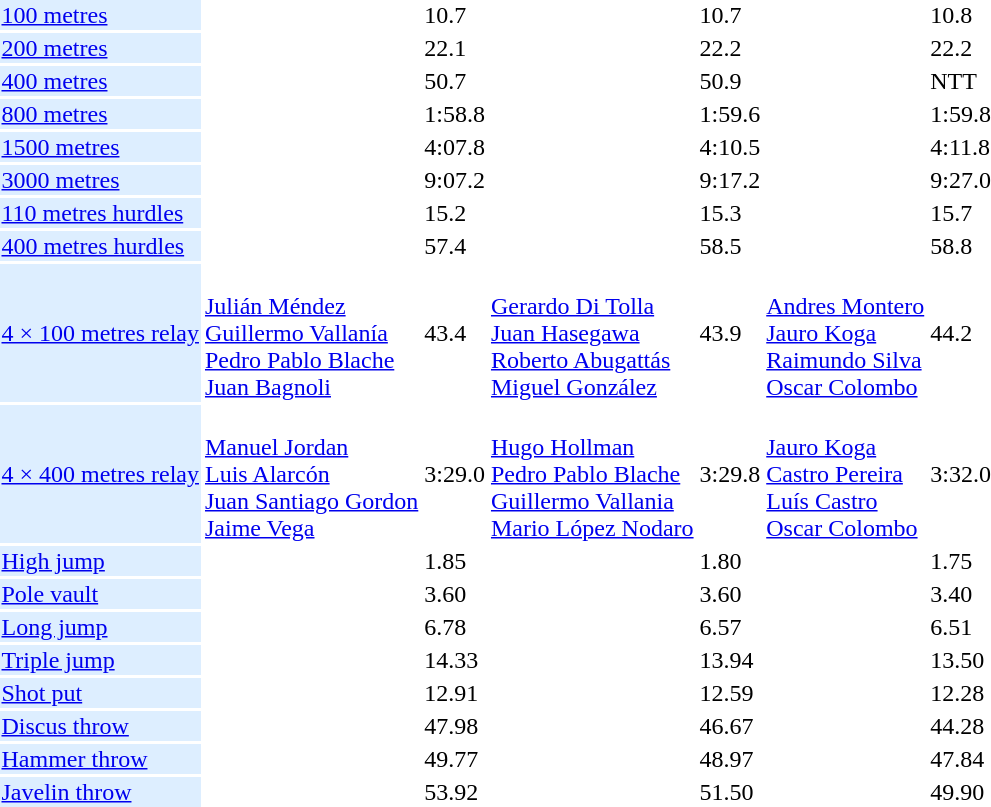<table>
<tr>
<td bgcolor = DDEEFF><a href='#'>100 metres</a></td>
<td></td>
<td>10.7</td>
<td></td>
<td>10.7</td>
<td></td>
<td>10.8</td>
</tr>
<tr>
<td bgcolor = DDEEFF><a href='#'>200 metres</a></td>
<td></td>
<td>22.1</td>
<td></td>
<td>22.2</td>
<td></td>
<td>22.2</td>
</tr>
<tr>
<td bgcolor = DDEEFF><a href='#'>400 metres</a></td>
<td></td>
<td>50.7</td>
<td></td>
<td>50.9</td>
<td></td>
<td>NTT</td>
</tr>
<tr>
<td bgcolor = DDEEFF><a href='#'>800 metres</a></td>
<td></td>
<td>1:58.8</td>
<td></td>
<td>1:59.6</td>
<td></td>
<td>1:59.8</td>
</tr>
<tr>
<td bgcolor = DDEEFF><a href='#'>1500 metres</a></td>
<td></td>
<td>4:07.8</td>
<td></td>
<td>4:10.5</td>
<td></td>
<td>4:11.8</td>
</tr>
<tr>
<td bgcolor = DDEEFF><a href='#'>3000 metres</a></td>
<td></td>
<td>9:07.2</td>
<td></td>
<td>9:17.2</td>
<td></td>
<td>9:27.0</td>
</tr>
<tr>
<td bgcolor = DDEEFF><a href='#'>110 metres hurdles</a></td>
<td></td>
<td>15.2</td>
<td></td>
<td>15.3</td>
<td></td>
<td>15.7</td>
</tr>
<tr>
<td bgcolor = DDEEFF><a href='#'>400 metres hurdles</a></td>
<td></td>
<td>57.4</td>
<td></td>
<td>58.5</td>
<td></td>
<td>58.8</td>
</tr>
<tr>
<td bgcolor = DDEEFF><a href='#'>4 × 100 metres relay</a></td>
<td><br><a href='#'>Julián Méndez</a><br><a href='#'>Guillermo Vallanía</a><br><a href='#'>Pedro Pablo Blache</a><br><a href='#'>Juan Bagnoli</a></td>
<td>43.4</td>
<td><br><a href='#'>Gerardo Di Tolla</a><br><a href='#'>Juan Hasegawa</a><br><a href='#'>Roberto Abugattás</a><br><a href='#'>Miguel González</a></td>
<td>43.9</td>
<td><br><a href='#'>Andres Montero</a><br><a href='#'>Jauro Koga</a><br><a href='#'>Raimundo Silva</a><br><a href='#'>Oscar Colombo</a></td>
<td>44.2</td>
</tr>
<tr>
<td bgcolor = DDEEFF><a href='#'>4 × 400 metres relay</a></td>
<td><br><a href='#'>Manuel Jordan</a><br><a href='#'>Luis Alarcón</a><br><a href='#'>Juan Santiago Gordon</a><br><a href='#'>Jaime Vega</a></td>
<td>3:29.0</td>
<td><br><a href='#'>Hugo Hollman</a><br><a href='#'>Pedro Pablo Blache</a><br><a href='#'>Guillermo Vallania</a><br><a href='#'>Mario López Nodaro</a></td>
<td>3:29.8</td>
<td><br><a href='#'>Jauro Koga</a><br><a href='#'>Castro Pereira</a><br><a href='#'>Luís Castro</a><br><a href='#'>Oscar Colombo</a></td>
<td>3:32.0</td>
</tr>
<tr>
<td bgcolor = DDEEFF><a href='#'>High jump</a></td>
<td></td>
<td>1.85</td>
<td></td>
<td>1.80</td>
<td></td>
<td>1.75</td>
</tr>
<tr>
<td bgcolor = DDEEFF><a href='#'>Pole vault</a></td>
<td></td>
<td>3.60</td>
<td></td>
<td>3.60</td>
<td></td>
<td>3.40</td>
</tr>
<tr>
<td bgcolor = DDEEFF><a href='#'>Long jump</a></td>
<td></td>
<td>6.78</td>
<td></td>
<td>6.57</td>
<td></td>
<td>6.51</td>
</tr>
<tr>
<td bgcolor = DDEEFF><a href='#'>Triple jump</a></td>
<td></td>
<td>14.33</td>
<td></td>
<td>13.94</td>
<td></td>
<td>13.50</td>
</tr>
<tr>
<td bgcolor = DDEEFF><a href='#'>Shot put</a></td>
<td></td>
<td>12.91</td>
<td></td>
<td>12.59</td>
<td></td>
<td>12.28</td>
</tr>
<tr>
<td bgcolor = DDEEFF><a href='#'>Discus throw</a></td>
<td></td>
<td>47.98</td>
<td></td>
<td>46.67</td>
<td></td>
<td>44.28</td>
</tr>
<tr>
<td bgcolor = DDEEFF><a href='#'>Hammer throw</a></td>
<td></td>
<td>49.77</td>
<td></td>
<td>48.97</td>
<td></td>
<td>47.84</td>
</tr>
<tr>
<td bgcolor = DDEEFF><a href='#'>Javelin throw</a></td>
<td></td>
<td>53.92</td>
<td></td>
<td>51.50</td>
<td></td>
<td>49.90</td>
</tr>
</table>
